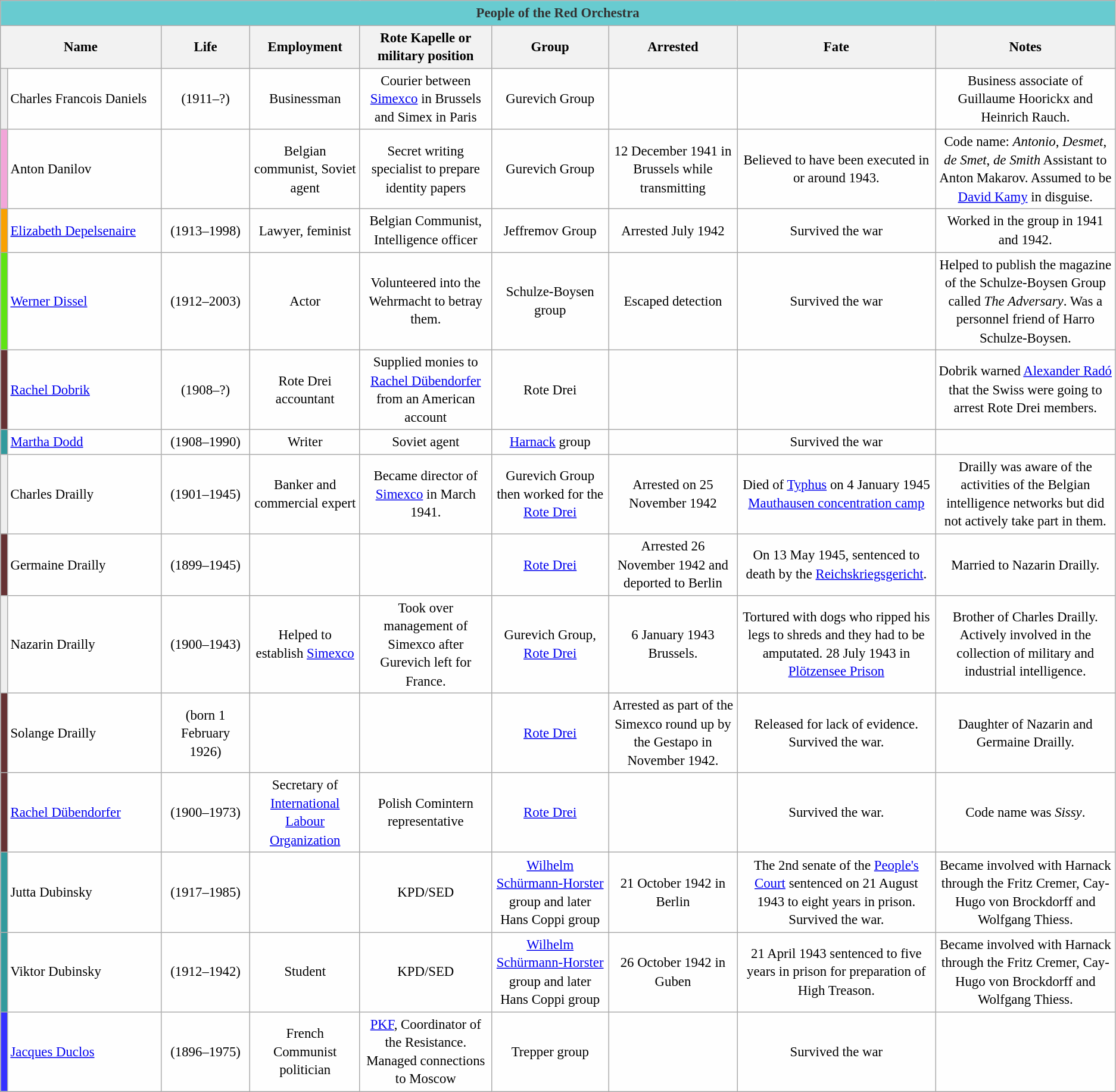<table class="wikitable sortable" style="table-layout:fixed;background-color:#FEFEFE;font-size:95%;padding:0.30em;line-height:1.35em;">
<tr>
<th colspan="9" style="text-align: center; background-color:#68cbd0; color:#333333;">People of the Red Orchestra</th>
</tr>
<tr>
<th scope="col"  colspan="2" width=14.4%>Name</th>
<th scope="col"  width=8%>Life</th>
<th scope="col">Employment</th>
<th scope="col">Rote Kapelle or military position</th>
<th scope="col">Group</th>
<th scope="col">Arrested</th>
<th scope="col">Fate</th>
<th scope="col">Notes</th>
</tr>
<tr>
<td style="background-color:#efefef"></td>
<td>Charles Francois Daniels</td>
<td style="text-align: center;">(1911–?)</td>
<td style="text-align: center;">Businessman</td>
<td style="text-align: center;">Courier between <a href='#'>Simexco</a> in Brussels and Simex in Paris</td>
<td style="text-align: center;">Gurevich Group</td>
<td style="text-align: center;"></td>
<td style="text-align: center;"></td>
<td style="text-align: center;">Business associate of Guillaume Hoorickx and Heinrich Rauch.</td>
</tr>
<tr>
<td style="background-color:#f2a6d9"></td>
<td>Anton Danilov</td>
<td style="text-align: center;"></td>
<td style="text-align: center;">Belgian communist, Soviet agent</td>
<td style="text-align: center;">Secret writing specialist to prepare identity papers</td>
<td style="text-align: center;">Gurevich Group</td>
<td style="text-align: center;">12 December 1941 in Brussels while transmitting</td>
<td style="text-align: center;">Believed to have been executed in or around 1943.</td>
<td style="text-align: center;">Code name: <em>Antonio</em>, <em>Desmet</em>, <em>de Smet</em>, <em>de Smith</em> Assistant to Anton Makarov. Assumed to be <a href='#'>David Kamy</a> in disguise.</td>
</tr>
<tr>
<td style="background-color:#f8a102"></td>
<td><a href='#'>Elizabeth Depelsenaire</a></td>
<td style="text-align: center;">(1913–1998)</td>
<td style="text-align: center;">Lawyer, feminist</td>
<td style="text-align: center;">Belgian Communist, Intelligence officer</td>
<td style="text-align: center;">Jeffremov Group</td>
<td style="text-align: center;">Arrested July 1942</td>
<td style="text-align: center;">Survived the war</td>
<td style="text-align: center;">Worked in the group in 1941 and 1942.</td>
</tr>
<tr>
<td style="background-color:#5fe313"></td>
<td><a href='#'>Werner Dissel</a></td>
<td style="text-align: center;">(1912–2003)</td>
<td style="text-align: center;">Actor</td>
<td style="text-align: center;">Volunteered into the Wehrmacht to betray them.</td>
<td style="text-align: center;">Schulze-Boysen group</td>
<td style="text-align: center;">Escaped detection</td>
<td style="text-align: center;">Survived the war</td>
<td style="text-align: center;">Helped to publish the magazine of the Schulze-Boysen Group called <em>The Adversary</em>. Was a personnel friend of Harro Schulze-Boysen.</td>
</tr>
<tr>
<td style="background-color:#663234"></td>
<td><a href='#'>Rachel Dobrik</a></td>
<td style="text-align: center;">(1908–?)</td>
<td style="text-align: center;">Rote Drei accountant</td>
<td style="text-align: center;">Supplied monies to <a href='#'>Rachel Dübendorfer</a> from an American account</td>
<td style="text-align: center;">Rote Drei</td>
<td style="text-align: center;"></td>
<td style="text-align: center;"></td>
<td style="text-align: center;">Dobrik warned <a href='#'>Alexander Radó</a> that the Swiss were going to arrest Rote Drei members.</td>
</tr>
<tr>
<td style="background-color:#329a9d"></td>
<td><a href='#'>Martha Dodd</a></td>
<td style="text-align: center;">(1908–1990)</td>
<td style="text-align: center;">Writer</td>
<td style="text-align: center;">Soviet agent</td>
<td style="text-align: center;"><a href='#'>Harnack</a> group</td>
<td style="text-align: center;"></td>
<td style="text-align: center;">Survived the war</td>
<td style="text-align: center;"></td>
</tr>
<tr>
<td style="background-color:#efefef"></td>
<td>Charles Drailly</td>
<td style="text-align: center;">(1901–1945)</td>
<td style="text-align: center;">Banker and commercial expert</td>
<td style="text-align: center;">Became director of <a href='#'>Simexco</a> in March 1941.</td>
<td style="text-align: center;">Gurevich Group then worked for the <a href='#'>Rote Drei</a></td>
<td style="text-align: center;">Arrested on 25 November 1942</td>
<td style="text-align: center;">Died of <a href='#'>Typhus</a> on 4 January 1945 <a href='#'>Mauthausen concentration camp</a></td>
<td style="text-align: center;">Drailly was aware of the activities of the Belgian intelligence networks but did not actively take part in them.</td>
</tr>
<tr>
<th style="background-color:#663234"></th>
<td>Germaine Drailly</td>
<td style="text-align: center;">(1899–1945)</td>
<td style="text-align: center;"></td>
<td style="text-align: center;"></td>
<td style="text-align: center;"><a href='#'>Rote Drei</a></td>
<td style="text-align: center;">Arrested 26 November 1942 and deported to Berlin</td>
<td style="text-align: center;">On 13 May 1945, sentenced to death by the <a href='#'>Reichskriegsgericht</a>.</td>
<td style="text-align: center;">Married to Nazarin Drailly.</td>
</tr>
<tr>
<td rowspan="1" style="background-color:#efefef"></td>
<td>Nazarin Drailly</td>
<td style="text-align: center;">(1900–1943)</td>
<td style="text-align: center;">Helped to establish <a href='#'>Simexco</a></td>
<td style="text-align: center;">Took over management of Simexco after Gurevich left for France.</td>
<td style="text-align: center;">Gurevich Group, <a href='#'>Rote Drei</a></td>
<td style="text-align: center;">6 January 1943 Brussels.</td>
<td style="text-align: center;">Tortured with dogs who ripped his legs to shreds and they had to be amputated. 28 July 1943 in <a href='#'>Plötzensee Prison</a></td>
<td style="text-align: center;">Brother of Charles Drailly. Actively involved in the collection of military and industrial intelligence.</td>
</tr>
<tr>
<th style="background-color:#663234"></th>
<td>Solange Drailly</td>
<td style="text-align: center;">(born 1 February 1926)</td>
<td style="text-align: center;"></td>
<td style="text-align: center;"></td>
<td style="text-align: center;"><a href='#'>Rote Drei</a></td>
<td style="text-align: center;">Arrested as part of the Simexco round up by the Gestapo in November 1942.</td>
<td style="text-align: center;">Released for lack of evidence. Survived the war.</td>
<td style="text-align: center;">Daughter of Nazarin and Germaine Drailly.</td>
</tr>
<tr>
<th style="background-color:#663234"></th>
<td><a href='#'>Rachel Dübendorfer</a></td>
<td style="text-align: center;">(1900–1973)</td>
<td style="text-align: center;">Secretary of <a href='#'>International Labour Organization</a></td>
<td style="text-align: center;">Polish Comintern representative</td>
<td style="text-align: center;"><a href='#'>Rote Drei</a></td>
<td style="text-align: center;"></td>
<td style="text-align: center;">Survived the war.</td>
<td style="text-align: center;">Code name was <em>Sissy</em>.</td>
</tr>
<tr>
<td style="background-color:#329a9d"></td>
<td>Jutta Dubinsky</td>
<td style="text-align: center;">(1917–1985)</td>
<td style="text-align: center;"></td>
<td style="text-align: center;">KPD/SED</td>
<td style="text-align: center;"><a href='#'>Wilhelm Schürmann-Horster</a> group and later Hans Coppi group</td>
<td style="text-align: center;">21 October 1942 in Berlin</td>
<td style="text-align: center;">The 2nd senate of the <a href='#'>People's Court</a> sentenced on 21 August 1943 to eight years in prison. Survived the war.</td>
<td style="text-align: center;">Became involved with Harnack through the Fritz Cremer, Cay-Hugo von Brockdorff and Wolfgang Thiess.</td>
</tr>
<tr>
<td style="background-color:#329a9d"></td>
<td>Viktor Dubinsky</td>
<td style="text-align: center;">(1912–1942)</td>
<td style="text-align: center;">Student</td>
<td style="text-align: center;">KPD/SED</td>
<td style="text-align: center;"><a href='#'>Wilhelm Schürmann-Horster</a> group and later Hans Coppi group</td>
<td style="text-align: center;">26 October 1942 in Guben</td>
<td style="text-align: center;">21 April 1943 sentenced to five years in prison for preparation of High Treason.</td>
<td style="text-align: center;">Became involved with Harnack through the Fritz Cremer, Cay-Hugo von Brockdorff and Wolfgang Thiess.</td>
</tr>
<tr>
<th style="background-color:#3531ff"></th>
<td><a href='#'>Jacques Duclos</a></td>
<td style="text-align: center;">(1896–1975)</td>
<td style="text-align: center;">French Communist politician</td>
<td style="text-align: center;"><a href='#'>PKF</a>, Coordinator of the Resistance. Managed connections to Moscow</td>
<td style="text-align: center;">Trepper group</td>
<td style="text-align: center;"></td>
<td style="text-align: center;">Survived the war</td>
<td style="text-align: center;"></td>
</tr>
</table>
